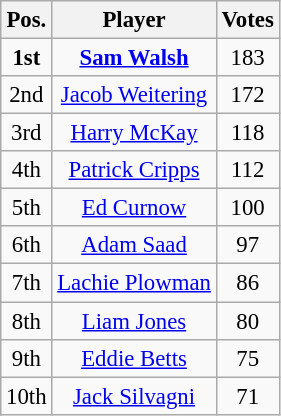<table class="wikitable" style="text-align:center; font-size:95%;">
<tr>
<th>Pos.<br></th>
<th>Player<br></th>
<th>Votes</th>
</tr>
<tr>
<td><strong>1st</strong></td>
<td><strong><a href='#'>Sam Walsh</a></strong></td>
<td>183</td>
</tr>
<tr>
<td>2nd</td>
<td><a href='#'>Jacob Weitering</a></td>
<td>172</td>
</tr>
<tr>
<td>3rd</td>
<td><a href='#'>Harry McKay</a></td>
<td>118</td>
</tr>
<tr>
<td>4th</td>
<td><a href='#'>Patrick Cripps</a></td>
<td>112</td>
</tr>
<tr>
<td>5th</td>
<td><a href='#'>Ed Curnow</a></td>
<td>100</td>
</tr>
<tr>
<td>6th</td>
<td><a href='#'>Adam Saad</a></td>
<td>97</td>
</tr>
<tr>
<td>7th</td>
<td><a href='#'>Lachie Plowman</a></td>
<td>86</td>
</tr>
<tr>
<td>8th</td>
<td><a href='#'>Liam Jones</a></td>
<td>80</td>
</tr>
<tr>
<td>9th</td>
<td><a href='#'>Eddie Betts</a></td>
<td>75</td>
</tr>
<tr>
<td>10th</td>
<td><a href='#'>Jack Silvagni</a></td>
<td>71</td>
</tr>
</table>
